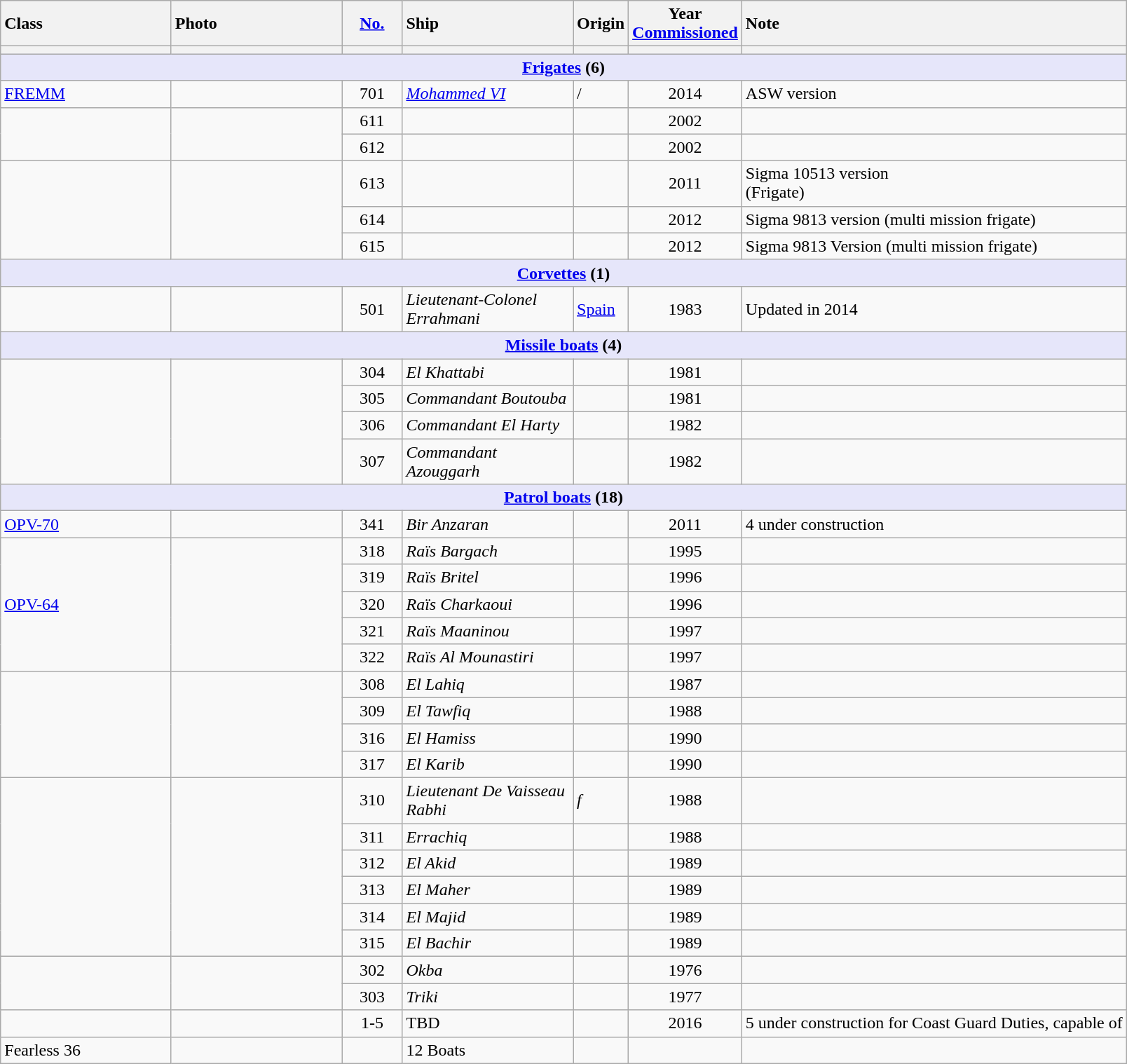<table class=wikitable>
<tr>
<th style="text-align:left;" width="155">Class</th>
<th style="text-align:left;" width="155">Photo</th>
<th style="text-align:center;" width="50"><a href='#'>No.</a></th>
<th style="text-align:left;" width="155">Ship</th>
<th>Origin</th>
<th style="text-align:center;">Year<br><a href='#'>Commissioned</a></th>
<th style="text-align:left;">Note</th>
</tr>
<tr>
<th></th>
<th></th>
<th></th>
<th></th>
<th></th>
<th></th>
<th></th>
</tr>
<tr>
<th colspan="7" style="background: lavender;"><a href='#'>Frigates</a> (6)</th>
</tr>
<tr>
<td rowspan="1"><a href='#'>FREMM</a></td>
<td rowspan="1"></td>
<td align="center">701</td>
<td><em><a href='#'>Mohammed VI</a></em></td>
<td>/</td>
<td align="center">2014</td>
<td>ASW version</td>
</tr>
<tr>
<td rowspan="2"></td>
<td rowspan="2"></td>
<td align="center">611</td>
<td></td>
<td></td>
<td align="center">2002</td>
<td></td>
</tr>
<tr>
<td align="center">612</td>
<td></td>
<td></td>
<td align="center">2002</td>
<td></td>
</tr>
<tr>
<td rowspan="3"></td>
<td rowspan="3"></td>
<td align="center">613</td>
<td></td>
<td></td>
<td align="center">2011</td>
<td>Sigma 10513 version<br>(Frigate)</td>
</tr>
<tr>
<td align="center">614</td>
<td></td>
<td></td>
<td align="center">2012</td>
<td>Sigma 9813 version (multi mission frigate)</td>
</tr>
<tr>
<td align="center">615</td>
<td></td>
<td></td>
<td align="center">2012</td>
<td>Sigma 9813 Version (multi mission frigate)</td>
</tr>
<tr>
<th colspan="7" style="background: lavender;"><a href='#'>Corvettes</a> (1)</th>
</tr>
<tr>
<td rowspan="1"></td>
<td rowspan="1"></td>
<td align="center">501</td>
<td><em>Lieutenant-Colonel Errahmani</em></td>
<td> <a href='#'>Spain</a></td>
<td align="center">1983</td>
<td>Updated in 2014</td>
</tr>
<tr>
<th colspan="7" style="background: lavender;"><a href='#'>Missile boats</a> (4)</th>
</tr>
<tr>
<td rowspan="4"></td>
<td rowspan="4"></td>
<td align="center">304</td>
<td><em>El Khattabi</em></td>
<td></td>
<td align="center">1981</td>
<td></td>
</tr>
<tr>
<td align="center">305</td>
<td><em>Commandant Boutouba</em></td>
<td></td>
<td align="center">1981</td>
<td></td>
</tr>
<tr>
<td align="center">306</td>
<td><em>Commandant El Harty</em></td>
<td></td>
<td align="center">1982</td>
<td></td>
</tr>
<tr>
<td align="center">307</td>
<td><em>Commandant Azouggarh</em></td>
<td></td>
<td align="center">1982</td>
<td></td>
</tr>
<tr>
<th colspan="7" style="background: lavender;"><a href='#'>Patrol boats</a> (18)</th>
</tr>
<tr>
<td rowspan="1"><a href='#'>OPV-70</a></td>
<td rowspan="1"></td>
<td align="center">341</td>
<td><em>Bir Anzaran</em></td>
<td></td>
<td align="center">2011</td>
<td>4 under construction</td>
</tr>
<tr>
<td rowspan="5"><a href='#'>OPV-64</a></td>
<td rowspan="5"></td>
<td align="center">318</td>
<td><em>Raïs Bargach</em></td>
<td></td>
<td align="center">1995</td>
<td></td>
</tr>
<tr>
<td align="center">319</td>
<td><em>Raïs Britel</em></td>
<td></td>
<td align="center">1996</td>
<td></td>
</tr>
<tr>
<td align="center">320</td>
<td><em>Raïs Charkaoui</em></td>
<td></td>
<td align="center">1996</td>
<td></td>
</tr>
<tr>
<td align="center">321</td>
<td><em>Raïs Maaninou</em></td>
<td></td>
<td align="center">1997</td>
<td></td>
</tr>
<tr>
<td align="center">322</td>
<td><em>Raïs Al Mounastiri</em></td>
<td></td>
<td align="center">1997</td>
<td></td>
</tr>
<tr>
<td rowspan="4"></td>
<td rowspan="4"></td>
<td align="center">308</td>
<td><em>El Lahiq</em></td>
<td></td>
<td align="center">1987</td>
<td></td>
</tr>
<tr>
<td align="center">309</td>
<td><em>El Tawfiq</em></td>
<td></td>
<td align="center">1988</td>
<td></td>
</tr>
<tr>
<td align="center">316</td>
<td><em>El Hamiss</em></td>
<td></td>
<td align="center">1990</td>
<td></td>
</tr>
<tr>
<td align="center">317</td>
<td><em>El Karib</em></td>
<td></td>
<td align="center">1990</td>
<td></td>
</tr>
<tr>
<td rowspan="6"></td>
<td rowspan="6"></td>
<td align="center">310</td>
<td><em>Lieutenant De Vaisseau Rabhi</em></td>
<td><em>f</em></td>
<td align="center">1988</td>
<td></td>
</tr>
<tr>
<td align="center">311</td>
<td><em>Errachiq</em></td>
<td></td>
<td align="center">1988</td>
<td></td>
</tr>
<tr>
<td align="center">312</td>
<td><em>El Akid</em></td>
<td></td>
<td align="center">1989</td>
<td></td>
</tr>
<tr>
<td align="center">313</td>
<td><em>El Maher</em></td>
<td></td>
<td align="center">1989</td>
<td></td>
</tr>
<tr>
<td align="center">314</td>
<td><em>El Majid</em></td>
<td></td>
<td align="center">1989</td>
<td></td>
</tr>
<tr>
<td align="center">315</td>
<td><em>El Bachir</em></td>
<td></td>
<td align="center">1989</td>
<td></td>
</tr>
<tr>
<td rowspan="2"></td>
<td rowspan="2"></td>
<td align="center">302</td>
<td><em>Okba</em></td>
<td></td>
<td align="center">1976</td>
<td></td>
</tr>
<tr>
<td align="center">303</td>
<td><em>Triki</em></td>
<td></td>
<td align="center">1977</td>
<td></td>
</tr>
<tr>
<td rowspan="1"></td>
<td rowspan="1"></td>
<td align="center">1-5</td>
<td>TBD</td>
<td></td>
<td align="center">2016</td>
<td>5 under construction for Coast Guard Duties, capable of </td>
</tr>
<tr>
<td>Fearless 36</td>
<td></td>
<td></td>
<td>12 Boats</td>
<td></td>
<td></td>
<td></td>
</tr>
</table>
